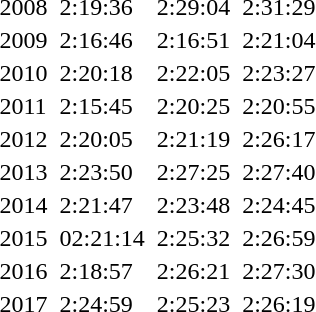<table>
<tr>
<td>2008</td>
<td></td>
<td>2:19:36</td>
<td></td>
<td>2:29:04</td>
<td></td>
<td>2:31:29</td>
</tr>
<tr>
<td>2009</td>
<td></td>
<td>2:16:46</td>
<td></td>
<td>2:16:51</td>
<td></td>
<td>2:21:04</td>
</tr>
<tr>
<td>2010</td>
<td></td>
<td>2:20:18</td>
<td></td>
<td>2:22:05</td>
<td></td>
<td>2:23:27</td>
</tr>
<tr>
<td>2011</td>
<td></td>
<td>2:15:45</td>
<td></td>
<td>2:20:25</td>
<td></td>
<td>2:20:55</td>
</tr>
<tr>
<td>2012</td>
<td></td>
<td>2:20:05</td>
<td></td>
<td>2:21:19</td>
<td></td>
<td>2:26:17</td>
</tr>
<tr>
<td>2013</td>
<td></td>
<td>2:23:50</td>
<td></td>
<td>2:27:25</td>
<td></td>
<td>2:27:40</td>
</tr>
<tr>
<td>2014</td>
<td></td>
<td>2:21:47</td>
<td></td>
<td>2:23:48</td>
<td></td>
<td>2:24:45</td>
</tr>
<tr>
<td>2015</td>
<td></td>
<td>02:21:14</td>
<td></td>
<td>2:25:32</td>
<td></td>
<td>2:26:59</td>
</tr>
<tr>
<td>2016</td>
<td></td>
<td>2:18:57</td>
<td></td>
<td>2:26:21</td>
<td></td>
<td>2:27:30</td>
</tr>
<tr>
<td>2017</td>
<td></td>
<td>2:24:59</td>
<td></td>
<td>2:25:23</td>
<td></td>
<td>2:26:19</td>
</tr>
</table>
